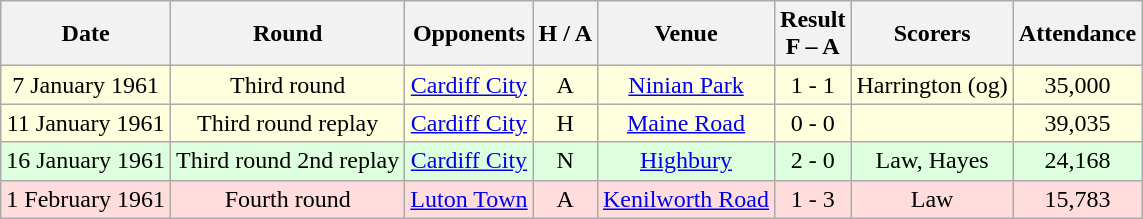<table class="wikitable" style="text-align:center">
<tr>
<th>Date</th>
<th>Round</th>
<th>Opponents</th>
<th>H / A</th>
<th>Venue</th>
<th>Result<br>F – A</th>
<th>Scorers</th>
<th>Attendance</th>
</tr>
<tr bgcolor="#ffffdd">
<td>7 January 1961</td>
<td>Third round</td>
<td><a href='#'>Cardiff City</a></td>
<td>A</td>
<td><a href='#'>Ninian Park</a></td>
<td>1 - 1</td>
<td>Harrington (og)</td>
<td>35,000</td>
</tr>
<tr bgcolor="#ffffdd">
<td>11 January 1961</td>
<td>Third round replay</td>
<td><a href='#'>Cardiff City</a></td>
<td>H</td>
<td><a href='#'>Maine Road</a></td>
<td>0 - 0</td>
<td></td>
<td>39,035</td>
</tr>
<tr bgcolor="#ddffdd">
<td>16 January 1961</td>
<td>Third round 2nd replay</td>
<td><a href='#'>Cardiff City</a></td>
<td>N</td>
<td><a href='#'>Highbury</a></td>
<td>2 - 0</td>
<td>Law, Hayes</td>
<td>24,168</td>
</tr>
<tr bgcolor="#ffdddd">
<td>1 February 1961</td>
<td>Fourth round</td>
<td><a href='#'>Luton Town</a></td>
<td>A</td>
<td><a href='#'>Kenilworth Road</a></td>
<td>1 - 3</td>
<td>Law</td>
<td>15,783</td>
</tr>
</table>
